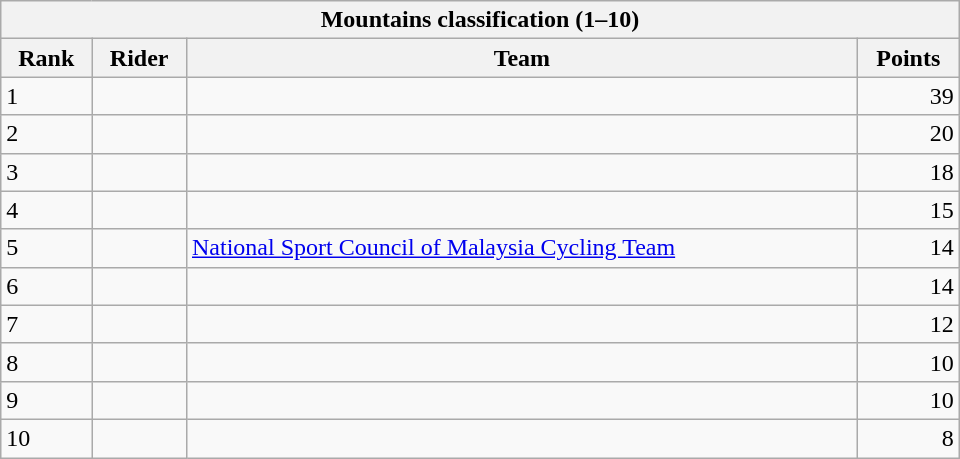<table class="wikitable" style="width:40em;margin-bottom:0">
<tr>
<th colspan=4>Mountains classification (1–10)</th>
</tr>
<tr>
<th>Rank</th>
<th>Rider</th>
<th>Team</th>
<th>Points</th>
</tr>
<tr>
<td>1</td>
<td> </td>
<td></td>
<td align=right>39</td>
</tr>
<tr>
<td>2</td>
<td></td>
<td></td>
<td align=right>20</td>
</tr>
<tr>
<td>3</td>
<td></td>
<td></td>
<td align=right>18</td>
</tr>
<tr>
<td>4</td>
<td> </td>
<td></td>
<td align=right>15</td>
</tr>
<tr>
<td>5</td>
<td></td>
<td><a href='#'>National Sport Council of Malaysia Cycling Team</a></td>
<td align=right>14</td>
</tr>
<tr>
<td>6</td>
<td></td>
<td></td>
<td align=right>14</td>
</tr>
<tr>
<td>7</td>
<td></td>
<td></td>
<td align=right>12</td>
</tr>
<tr>
<td>8</td>
<td></td>
<td></td>
<td align=right>10</td>
</tr>
<tr>
<td>9</td>
<td></td>
<td></td>
<td align=right>10</td>
</tr>
<tr>
<td>10</td>
<td></td>
<td></td>
<td align=right>8</td>
</tr>
</table>
